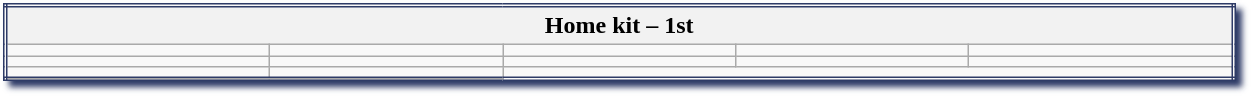<table class="wikitable mw-collapsible mw-collapsed" style="width:65%; border:double #2E3B67; box-shadow: 4px 4px 4px #2E3B67;">
<tr>
<th colspan=5>Home kit – 1st</th>
</tr>
<tr>
<td></td>
<td></td>
<td></td>
<td></td>
<td></td>
</tr>
<tr>
<td></td>
<td></td>
<td></td>
<td></td>
<td></td>
</tr>
<tr>
<td></td>
<td></td>
</tr>
<tr>
</tr>
</table>
